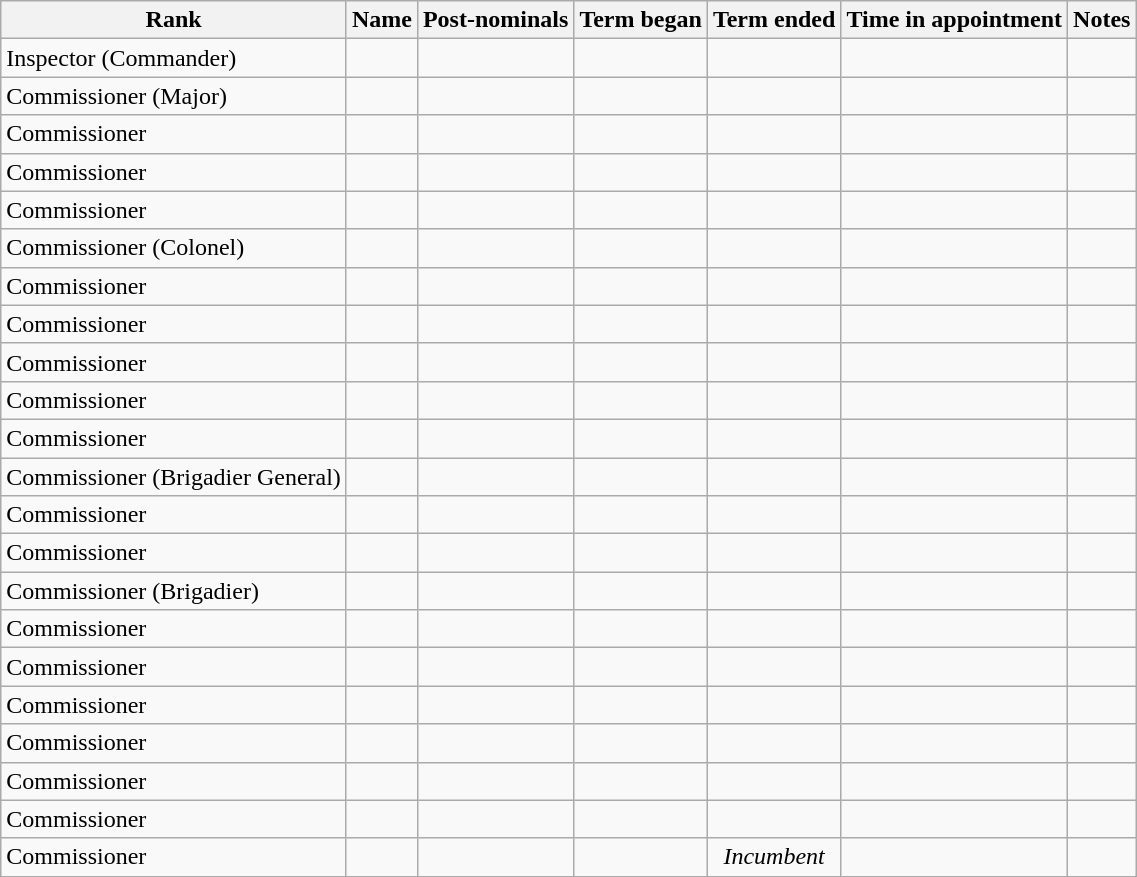<table class="wikitable sortable">
<tr>
<th>Rank</th>
<th>Name</th>
<th>Post-nominals</th>
<th>Term began</th>
<th>Term ended</th>
<th>Time in appointment</th>
<th>Notes</th>
</tr>
<tr>
<td>Inspector (Commander)</td>
<td></td>
<td></td>
<td align=right></td>
<td align=right></td>
<td></td>
<td></td>
</tr>
<tr>
<td>Commissioner (Major)</td>
<td></td>
<td></td>
<td align=right></td>
<td align=right></td>
<td></td>
<td></td>
</tr>
<tr>
<td>Commissioner</td>
<td></td>
<td></td>
<td align=right></td>
<td align=right></td>
<td></td>
<td></td>
</tr>
<tr>
<td>Commissioner</td>
<td></td>
<td></td>
<td align=right></td>
<td align=right></td>
<td></td>
<td></td>
</tr>
<tr>
<td>Commissioner</td>
<td></td>
<td></td>
<td align=right></td>
<td align=right></td>
<td></td>
<td></td>
</tr>
<tr>
<td>Commissioner (Colonel)</td>
<td></td>
<td></td>
<td align=right></td>
<td align=right></td>
<td></td>
<td></td>
</tr>
<tr>
<td>Commissioner</td>
<td></td>
<td></td>
<td align=right></td>
<td align=right></td>
<td></td>
<td></td>
</tr>
<tr>
<td>Commissioner</td>
<td></td>
<td></td>
<td align=right></td>
<td align=right></td>
<td></td>
<td></td>
</tr>
<tr>
<td>Commissioner</td>
<td></td>
<td></td>
<td align=right></td>
<td align=right></td>
<td></td>
<td></td>
</tr>
<tr>
<td>Commissioner</td>
<td></td>
<td></td>
<td align=right></td>
<td align=right></td>
<td></td>
<td></td>
</tr>
<tr>
<td>Commissioner</td>
<td></td>
<td></td>
<td align=right></td>
<td align=right></td>
<td></td>
<td></td>
</tr>
<tr>
<td>Commissioner (Brigadier General)</td>
<td></td>
<td></td>
<td align=right></td>
<td align=right></td>
<td></td>
<td></td>
</tr>
<tr>
<td>Commissioner</td>
<td></td>
<td></td>
<td align=right></td>
<td align=right></td>
<td></td>
<td></td>
</tr>
<tr>
<td>Commissioner</td>
<td></td>
<td></td>
<td align=right></td>
<td align=right></td>
<td></td>
<td></td>
</tr>
<tr>
<td>Commissioner (Brigadier)</td>
<td></td>
<td></td>
<td align=right></td>
<td align=right></td>
<td></td>
<td></td>
</tr>
<tr>
<td>Commissioner</td>
<td></td>
<td></td>
<td align=right></td>
<td align=right></td>
<td></td>
<td></td>
</tr>
<tr>
<td>Commissioner</td>
<td></td>
<td></td>
<td align=right></td>
<td align=right></td>
<td></td>
<td></td>
</tr>
<tr>
<td>Commissioner</td>
<td></td>
<td></td>
<td align=right></td>
<td align=right></td>
<td></td>
<td></td>
</tr>
<tr>
<td>Commissioner</td>
<td></td>
<td></td>
<td align=right></td>
<td align=right></td>
<td></td>
<td></td>
</tr>
<tr>
<td>Commissioner</td>
<td></td>
<td></td>
<td align=right></td>
<td align=right></td>
<td></td>
<td></td>
</tr>
<tr>
<td>Commissioner</td>
<td></td>
<td></td>
<td align=right></td>
<td align=right></td>
<td></td>
<td></td>
</tr>
<tr>
<td>Commissioner</td>
<td></td>
<td></td>
<td align=right></td>
<td align=center><em>Incumbent</em></td>
<td></td>
<td></td>
</tr>
</table>
